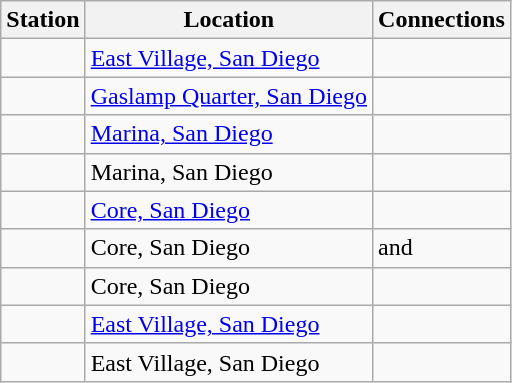<table class="wikitable">
<tr>
<th>Station</th>
<th>Location</th>
<th>Connections</th>
</tr>
<tr>
<td></td>
<td><a href='#'>East Village, San Diego</a></td>
<td></td>
</tr>
<tr>
<td></td>
<td><a href='#'>Gaslamp Quarter, San Diego</a></td>
<td></td>
</tr>
<tr>
<td></td>
<td><a href='#'>Marina, San Diego</a></td>
<td></td>
</tr>
<tr>
<td></td>
<td>Marina, San Diego</td>
<td></td>
</tr>
<tr>
<td></td>
<td><a href='#'>Core, San Diego</a></td>
<td></td>
</tr>
<tr>
<td></td>
<td>Core, San Diego</td>
<td> and </td>
</tr>
<tr>
<td></td>
<td>Core, San Diego</td>
<td></td>
</tr>
<tr>
<td></td>
<td><a href='#'>East Village, San Diego</a></td>
<td></td>
</tr>
<tr>
<td></td>
<td>East Village, San Diego</td>
<td></td>
</tr>
</table>
